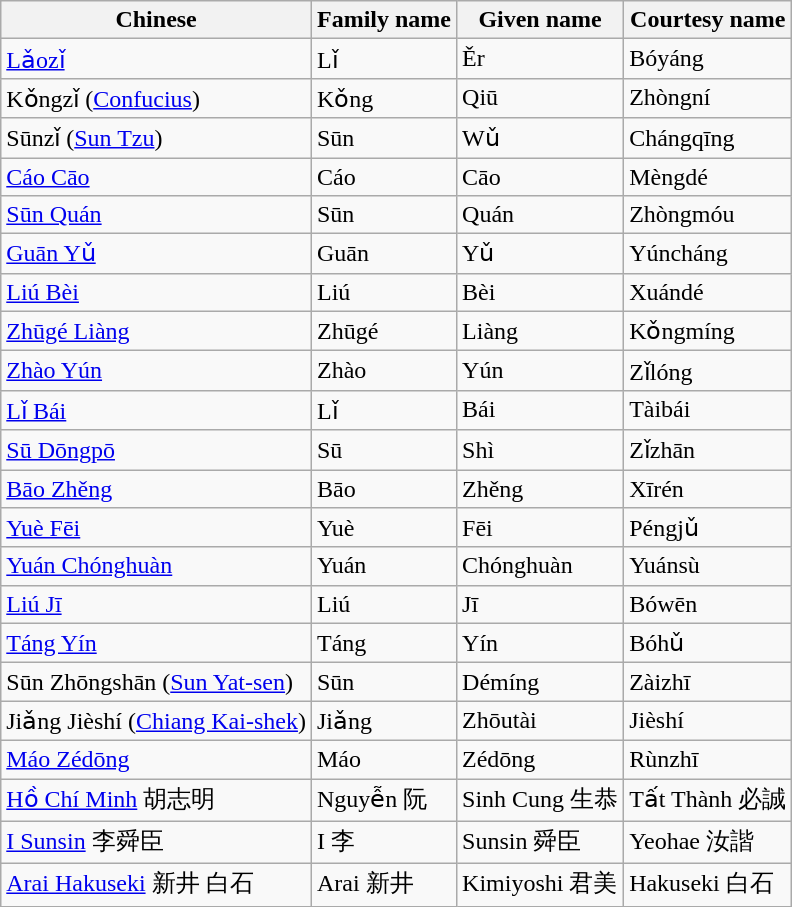<table class="wikitable">
<tr>
<th>Chinese</th>
<th>Family name</th>
<th>Given name</th>
<th>Courtesy name</th>
</tr>
<tr>
<td><a href='#'>Lǎozǐ</a> </td>
<td>Lǐ </td>
<td>Ěr </td>
<td>Bóyáng </td>
</tr>
<tr>
<td>Kǒngzǐ (<a href='#'>Confucius</a>) </td>
<td>Kǒng </td>
<td>Qiū </td>
<td>Zhòngní </td>
</tr>
<tr>
<td>Sūnzǐ (<a href='#'>Sun Tzu</a>) </td>
<td>Sūn </td>
<td>Wǔ </td>
<td>Chángqīng </td>
</tr>
<tr>
<td><a href='#'>Cáo Cāo</a> </td>
<td>Cáo </td>
<td>Cāo </td>
<td>Mèngdé </td>
</tr>
<tr>
<td><a href='#'>Sūn Quán</a> </td>
<td>Sūn </td>
<td>Quán </td>
<td>Zhòngmóu </td>
</tr>
<tr>
<td><a href='#'>Guān Yǔ</a> </td>
<td>Guān </td>
<td>Yǔ </td>
<td>Yúncháng </td>
</tr>
<tr>
<td><a href='#'>Liú Bèi</a> </td>
<td>Liú </td>
<td>Bèi </td>
<td>Xuándé </td>
</tr>
<tr>
<td><a href='#'>Zhūgé Liàng</a> </td>
<td>Zhūgé </td>
<td>Liàng </td>
<td>Kǒngmíng </td>
</tr>
<tr>
<td><a href='#'>Zhào Yún</a> </td>
<td>Zhào </td>
<td>Yún </td>
<td>Zǐlóng </td>
</tr>
<tr>
<td><a href='#'>Lǐ Bái</a> </td>
<td>Lǐ </td>
<td>Bái </td>
<td>Tàibái </td>
</tr>
<tr>
<td><a href='#'>Sū Dōngpō</a> </td>
<td>Sū </td>
<td>Shì </td>
<td>Zǐzhān </td>
</tr>
<tr>
<td><a href='#'>Bāo Zhěng</a> </td>
<td>Bāo </td>
<td>Zhěng </td>
<td>Xīrén </td>
</tr>
<tr>
<td><a href='#'>Yuè Fēi</a> </td>
<td>Yuè </td>
<td>Fēi </td>
<td>Péngjǔ </td>
</tr>
<tr>
<td><a href='#'>Yuán Chónghuàn</a> </td>
<td>Yuán </td>
<td>Chónghuàn </td>
<td>Yuánsù </td>
</tr>
<tr>
<td><a href='#'>Liú Jī</a> </td>
<td>Liú </td>
<td>Jī </td>
<td>Bówēn </td>
</tr>
<tr>
<td><a href='#'>Táng Yín</a> </td>
<td>Táng </td>
<td>Yín </td>
<td>Bóhǔ </td>
</tr>
<tr>
<td>Sūn Zhōngshān (<a href='#'>Sun Yat-sen</a>) </td>
<td>Sūn </td>
<td>Démíng </td>
<td>Zàizhī </td>
</tr>
<tr>
<td>Jiǎng Jièshí (<a href='#'>Chiang Kai-shek</a>) </td>
<td>Jiǎng </td>
<td>Zhōutài </td>
<td>Jièshí </td>
</tr>
<tr>
<td><a href='#'>Máo Zédōng</a> </td>
<td>Máo </td>
<td>Zédōng </td>
<td>Rùnzhī </td>
</tr>
<tr>
<td><a href='#'>Hồ Chí Minh</a>  胡志明　</td>
<td>Nguyễn 阮</td>
<td>Sinh Cung 生恭</td>
<td>Tất Thành 必誠</td>
</tr>
<tr>
<td><a href='#'>I Sunsin</a> 李舜臣</td>
<td>I 李</td>
<td>Sunsin 舜臣</td>
<td>Yeohae 汝諧</td>
</tr>
<tr>
<td><a href='#'>Arai Hakuseki</a> 新井 白石</td>
<td>Arai 新井</td>
<td>Kimiyoshi 君美</td>
<td>Hakuseki 白石</td>
</tr>
</table>
